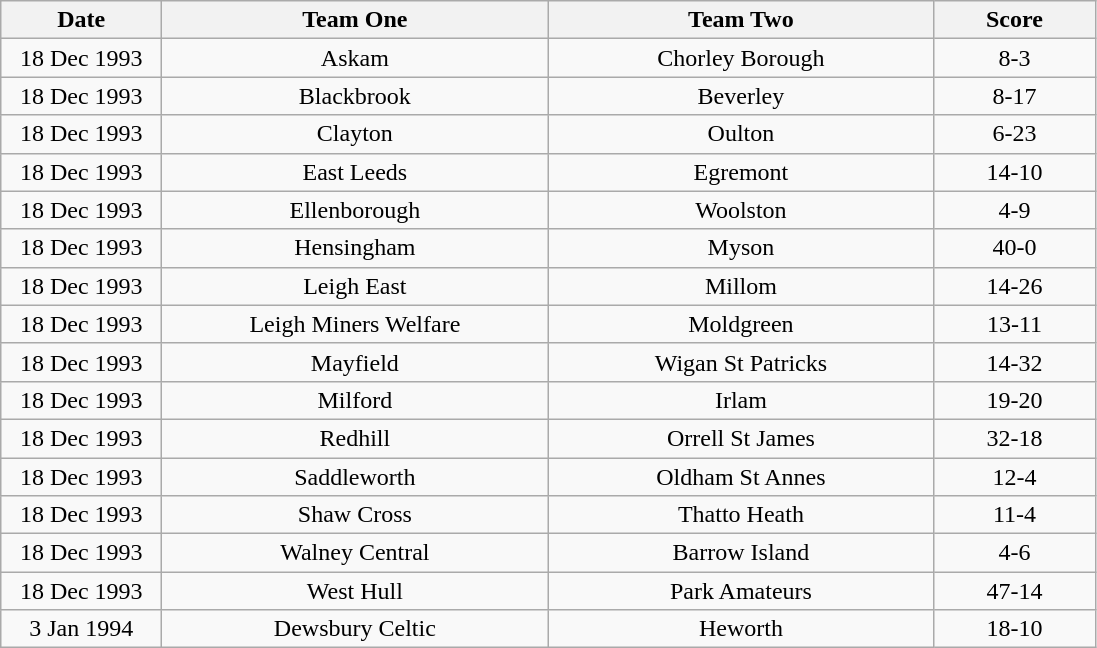<table class="wikitable" style="text-align: center">
<tr>
<th width=100>Date</th>
<th width=250>Team One</th>
<th width=250>Team Two</th>
<th width=100>Score</th>
</tr>
<tr>
<td>18 Dec 1993</td>
<td>Askam</td>
<td>Chorley Borough</td>
<td>8-3</td>
</tr>
<tr>
<td>18 Dec 1993</td>
<td>Blackbrook</td>
<td>Beverley</td>
<td>8-17</td>
</tr>
<tr>
<td>18 Dec 1993</td>
<td>Clayton</td>
<td>Oulton</td>
<td>6-23</td>
</tr>
<tr>
<td>18 Dec 1993</td>
<td>East Leeds</td>
<td>Egremont</td>
<td>14-10</td>
</tr>
<tr>
<td>18 Dec 1993</td>
<td>Ellenborough</td>
<td>Woolston</td>
<td>4-9</td>
</tr>
<tr>
<td>18 Dec 1993</td>
<td>Hensingham</td>
<td>Myson</td>
<td>40-0</td>
</tr>
<tr>
<td>18 Dec 1993</td>
<td>Leigh East</td>
<td>Millom</td>
<td>14-26</td>
</tr>
<tr>
<td>18 Dec 1993</td>
<td>Leigh Miners Welfare</td>
<td>Moldgreen</td>
<td>13-11</td>
</tr>
<tr>
<td>18 Dec 1993</td>
<td>Mayfield</td>
<td>Wigan St Patricks</td>
<td>14-32</td>
</tr>
<tr>
<td>18 Dec 1993</td>
<td>Milford</td>
<td>Irlam</td>
<td>19-20</td>
</tr>
<tr>
<td>18 Dec 1993</td>
<td>Redhill</td>
<td>Orrell St James</td>
<td>32-18</td>
</tr>
<tr>
<td>18 Dec 1993</td>
<td>Saddleworth</td>
<td>Oldham St Annes</td>
<td>12-4</td>
</tr>
<tr>
<td>18 Dec 1993</td>
<td>Shaw Cross</td>
<td>Thatto Heath</td>
<td>11-4</td>
</tr>
<tr>
<td>18 Dec 1993</td>
<td>Walney Central</td>
<td>Barrow Island</td>
<td>4-6</td>
</tr>
<tr>
<td>18 Dec 1993</td>
<td>West Hull</td>
<td>Park Amateurs</td>
<td>47-14</td>
</tr>
<tr>
<td>3 Jan 1994</td>
<td>Dewsbury Celtic</td>
<td>Heworth</td>
<td>18-10</td>
</tr>
</table>
